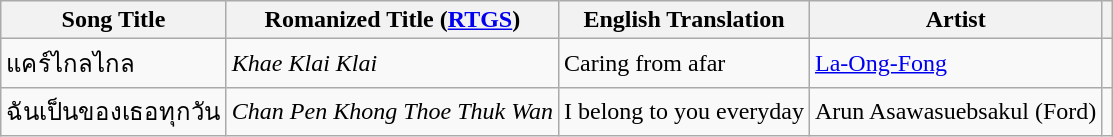<table class="wikitable">
<tr>
<th>Song Title</th>
<th>Romanized Title (<a href='#'>RTGS</a>)</th>
<th>English Translation</th>
<th>Artist</th>
<th></th>
</tr>
<tr>
<td>แคร์ไกลไกล</td>
<td><em>Khae Klai Klai</em></td>
<td>Caring from afar</td>
<td><a href='#'>La-Ong-Fong</a></td>
<td style="text-align: center;"></td>
</tr>
<tr>
<td>ฉันเป็นของเธอทุกวัน</td>
<td><em>Chan Pen Khong Thoe Thuk Wan</em></td>
<td>I belong to you everyday</td>
<td>Arun Asawasuebsakul (Ford)</td>
<td style="text-align: center;"></td>
</tr>
</table>
